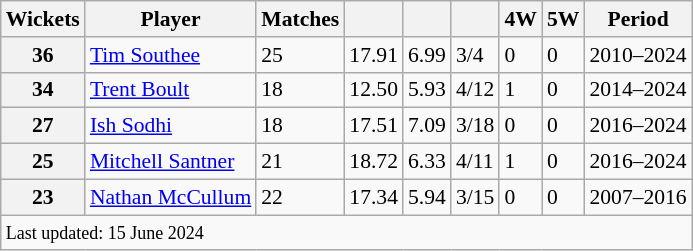<table class="wikitable" style="font-size: 90%">
<tr>
<th>Wickets</th>
<th>Player</th>
<th>Matches</th>
<th></th>
<th></th>
<th></th>
<th>4W</th>
<th>5W</th>
<th>Period</th>
</tr>
<tr>
<th>36</th>
<td><a href='#'>Tim Southee</a></td>
<td>25</td>
<td>17.91</td>
<td>6.99</td>
<td>3/4</td>
<td>0</td>
<td>0</td>
<td>2010–2024</td>
</tr>
<tr>
<th>34</th>
<td><a href='#'>Trent Boult</a></td>
<td>18</td>
<td>12.50</td>
<td>5.93</td>
<td>4/12</td>
<td>1</td>
<td>0</td>
<td>2014–2024</td>
</tr>
<tr>
<th>27</th>
<td><a href='#'>Ish Sodhi</a></td>
<td>18</td>
<td>17.51</td>
<td>7.09</td>
<td>3/18</td>
<td>0</td>
<td>0</td>
<td>2016–2024</td>
</tr>
<tr>
<th>25</th>
<td><a href='#'>Mitchell Santner</a></td>
<td>21</td>
<td>18.72</td>
<td>6.33</td>
<td>4/11</td>
<td>1</td>
<td>0</td>
<td>2016–2024</td>
</tr>
<tr>
<th>23</th>
<td><a href='#'>Nathan McCullum</a></td>
<td>22</td>
<td>17.34</td>
<td>5.94</td>
<td>3/15</td>
<td>0</td>
<td>0</td>
<td>2007–2016</td>
</tr>
<tr>
<td colspan="9"><small>Last updated: 15 June 2024</small></td>
</tr>
</table>
